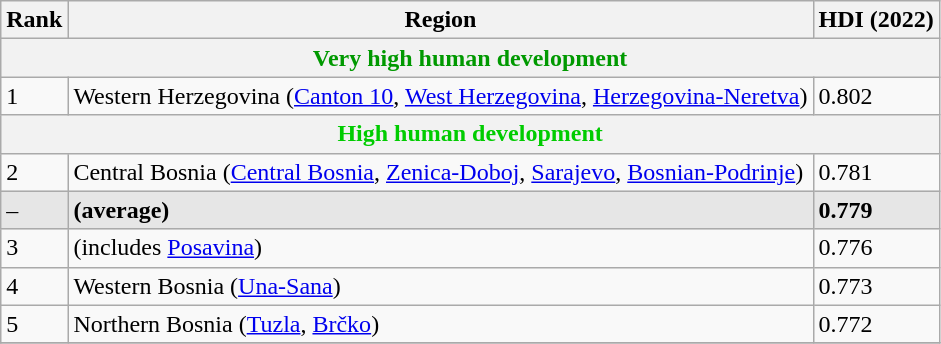<table class="wikitable sortable">
<tr>
<th class="sort">Rank</th>
<th class="sort">Region</th>
<th class="sort">HDI (2022)</th>
</tr>
<tr>
<th colspan="3" style="color:#090;">Very high human development</th>
</tr>
<tr>
<td>1</td>
<td style="text-align:left">Western Herzegovina (<a href='#'>Canton 10</a>, <a href='#'>West Herzegovina</a>, <a href='#'>Herzegovina-Neretva</a>)</td>
<td>0.802</td>
</tr>
<tr>
<th colspan="3" style="color:#0c0;">High human development</th>
</tr>
<tr>
<td>2</td>
<td style="text-align:left">Central Bosnia (<a href='#'>Central Bosnia</a>, <a href='#'>Zenica-Doboj</a>, <a href='#'>Sarajevo</a>, <a href='#'>Bosnian-Podrinje</a>)</td>
<td>0.781</td>
</tr>
<tr style="background:#e6e6e6">
<td>–</td>
<td style="text-align:left"><strong> (average)</strong></td>
<td><strong>0.779</strong></td>
</tr>
<tr>
<td>3</td>
<td style="text-align:left"> (includes <a href='#'>Posavina</a>)</td>
<td>0.776</td>
</tr>
<tr>
<td>4</td>
<td style="text-align:left">Western Bosnia (<a href='#'>Una-Sana</a>)</td>
<td>0.773</td>
</tr>
<tr>
<td>5</td>
<td style="text-align:left">Northern Bosnia (<a href='#'>Tuzla</a>, <a href='#'>Brčko</a>)</td>
<td>0.772</td>
</tr>
<tr>
</tr>
</table>
